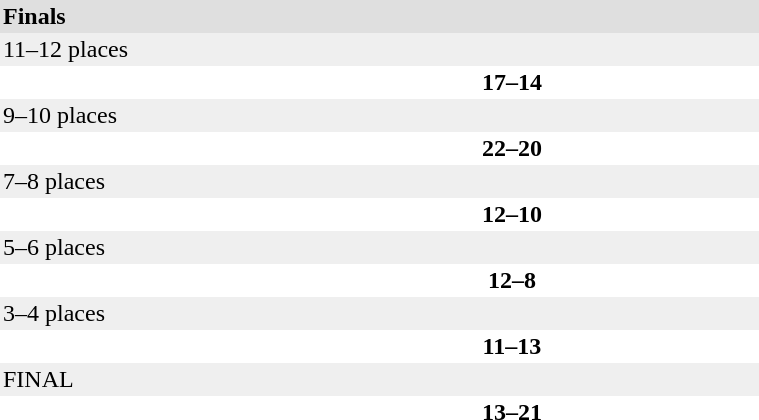<table cellpadding=2 cellspacing=0 width=40%>
<tr>
<td colspan=3 align=left style="background:#dfdfdf;"><strong>Finals</strong></td>
</tr>
<tr>
<td width=40% align=left colspan=3 style="background:#efefef;">11–12 places</td>
</tr>
<tr>
<td width=40% align=right></td>
<td align=center><strong>17–14</strong></td>
<td></td>
</tr>
<tr>
<td width=40% align=left colspan=3 style="background:#efefef;">9–10 places</td>
</tr>
<tr>
<td width=40% align=right></td>
<td align=center><strong>22–20</strong></td>
<td></td>
</tr>
<tr>
<td width=40% align=left colspan=3 style="background:#efefef;">7–8 places</td>
</tr>
<tr>
<td width=40% align=right></td>
<td align=center><strong>12–10</strong></td>
<td></td>
</tr>
<tr>
<td width=40% align=left colspan=3 style="background:#efefef;">5–6 places</td>
</tr>
<tr>
<td width=40% align=right></td>
<td align=center><strong>12–8</strong></td>
<td></td>
</tr>
<tr>
<td width=40% align=left colspan=3 style="background:#efefef;">3–4 places</td>
</tr>
<tr>
<td width=40% align=right></td>
<td align=center><strong>11–13</strong></td>
<td></td>
</tr>
<tr>
<td width=40% align=left colspan=3 style="background:#efefef;">FINAL</td>
</tr>
<tr>
<td width=40% align=right></td>
<td align=center><strong>13–21</strong></td>
<td></td>
</tr>
</table>
